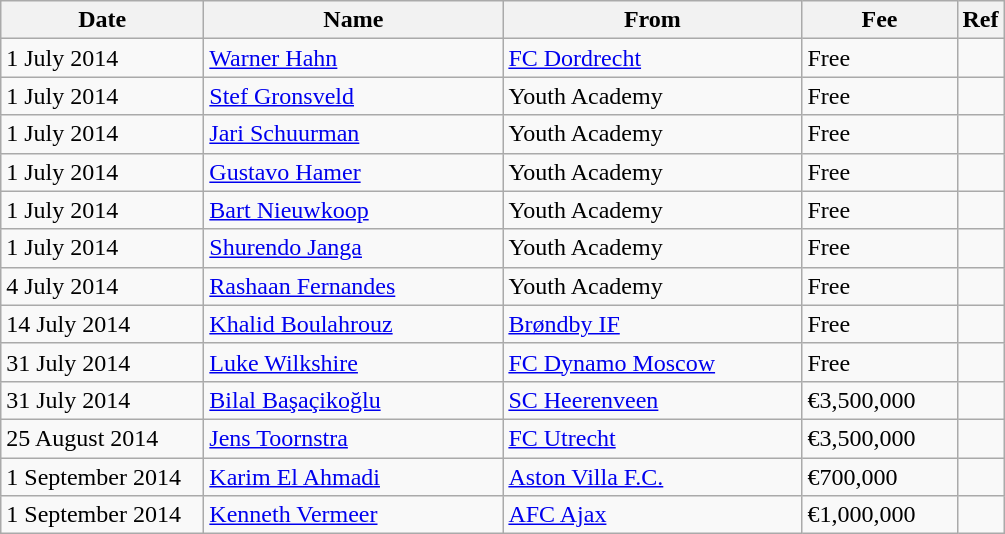<table class="wikitable sortable plainrowheaders">
<tr>
<th scope=col style="width:8em;">Date</th>
<th scope=col style="width:12em;">Name</th>
<th scope=col style="width:12em;">From</th>
<th scope=col style="width:6em;">Fee</th>
<th scope=col class=unsortable>Ref</th>
</tr>
<tr>
<td>1 July 2014</td>
<td> <a href='#'>Warner Hahn</a></td>
<td><a href='#'>FC Dordrecht</a></td>
<td>Free</td>
<td></td>
</tr>
<tr>
<td>1 July 2014</td>
<td> <a href='#'>Stef Gronsveld</a></td>
<td>Youth Academy</td>
<td>Free</td>
<td></td>
</tr>
<tr>
<td>1 July 2014</td>
<td> <a href='#'>Jari Schuurman</a></td>
<td>Youth Academy</td>
<td>Free</td>
<td></td>
</tr>
<tr>
<td>1 July 2014</td>
<td> <a href='#'>Gustavo Hamer</a></td>
<td>Youth Academy</td>
<td>Free</td>
<td></td>
</tr>
<tr>
<td>1 July 2014</td>
<td> <a href='#'>Bart Nieuwkoop</a></td>
<td>Youth Academy</td>
<td>Free</td>
<td></td>
</tr>
<tr>
<td>1 July 2014</td>
<td> <a href='#'>Shurendo Janga</a></td>
<td>Youth Academy</td>
<td>Free</td>
<td></td>
</tr>
<tr>
<td>4 July 2014</td>
<td> <a href='#'>Rashaan Fernandes</a></td>
<td>Youth Academy</td>
<td>Free</td>
<td></td>
</tr>
<tr>
<td>14 July 2014</td>
<td> <a href='#'>Khalid Boulahrouz</a></td>
<td><a href='#'>Brøndby IF</a></td>
<td>Free</td>
<td></td>
</tr>
<tr>
<td>31 July 2014</td>
<td> <a href='#'>Luke Wilkshire</a></td>
<td><a href='#'>FC Dynamo Moscow</a></td>
<td>Free</td>
<td></td>
</tr>
<tr>
<td>31 July 2014</td>
<td> <a href='#'>Bilal Başaçikoğlu</a></td>
<td><a href='#'>SC Heerenveen</a></td>
<td>€3,500,000</td>
<td></td>
</tr>
<tr>
<td>25 August 2014</td>
<td> <a href='#'>Jens Toornstra</a></td>
<td><a href='#'>FC Utrecht</a></td>
<td>€3,500,000</td>
<td></td>
</tr>
<tr>
<td>1 September 2014</td>
<td> <a href='#'>Karim El Ahmadi</a></td>
<td><a href='#'>Aston Villa F.C.</a></td>
<td>€700,000</td>
<td></td>
</tr>
<tr>
<td>1 September 2014</td>
<td> <a href='#'>Kenneth Vermeer</a></td>
<td><a href='#'>AFC Ajax</a></td>
<td>€1,000,000</td>
<td></td>
</tr>
</table>
